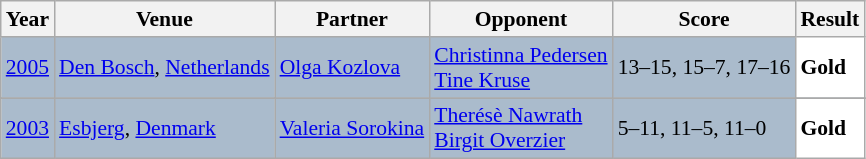<table class="sortable wikitable" style="font-size: 90%;">
<tr>
<th>Year</th>
<th>Venue</th>
<th>Partner</th>
<th>Opponent</th>
<th>Score</th>
<th>Result</th>
</tr>
<tr style="background:#AABBCC">
<td align="center"><a href='#'>2005</a></td>
<td align="left"><a href='#'>Den Bosch</a>, <a href='#'>Netherlands</a></td>
<td align="left"> <a href='#'>Olga Kozlova</a></td>
<td align="left"> <a href='#'>Christinna Pedersen</a> <br>  <a href='#'>Tine Kruse</a></td>
<td align="left">13–15, 15–7, 17–16</td>
<td style="text-align:left; background:white"> <strong>Gold</strong></td>
</tr>
<tr>
</tr>
<tr style="background:#AABBCC">
<td align="center"><a href='#'>2003</a></td>
<td align="left"><a href='#'>Esbjerg</a>, <a href='#'>Denmark</a></td>
<td align="left"> <a href='#'>Valeria Sorokina</a></td>
<td align="left"> <a href='#'>Therésè Nawrath</a> <br>  <a href='#'>Birgit Overzier</a></td>
<td align="left">5–11, 11–5, 11–0</td>
<td style="text-align:left; background:white"> <strong>Gold</strong></td>
</tr>
</table>
